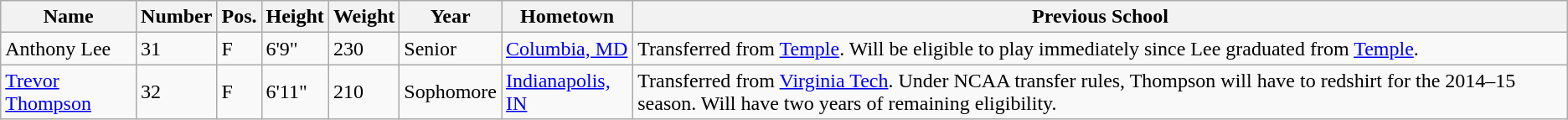<table class="wikitable sortable" border="1">
<tr>
<th>Name</th>
<th>Number</th>
<th>Pos.</th>
<th>Height</th>
<th>Weight</th>
<th>Year</th>
<th>Hometown</th>
<th class="unsortable">Previous School</th>
</tr>
<tr>
<td sortname>Anthony Lee</td>
<td>31</td>
<td>F</td>
<td>6'9"</td>
<td>230</td>
<td>Senior</td>
<td><a href='#'>Columbia, MD</a></td>
<td>Transferred from <a href='#'>Temple</a>. Will be eligible to play immediately since Lee graduated from <a href='#'>Temple</a>.</td>
</tr>
<tr>
<td sortname><a href='#'>Trevor Thompson</a></td>
<td>32</td>
<td>F</td>
<td>6'11"</td>
<td>210</td>
<td>Sophomore</td>
<td><a href='#'>Indianapolis, IN</a></td>
<td>Transferred from <a href='#'>Virginia Tech</a>. Under NCAA transfer rules, Thompson will have to redshirt for the 2014–15 season. Will have two years of remaining eligibility.</td>
</tr>
</table>
